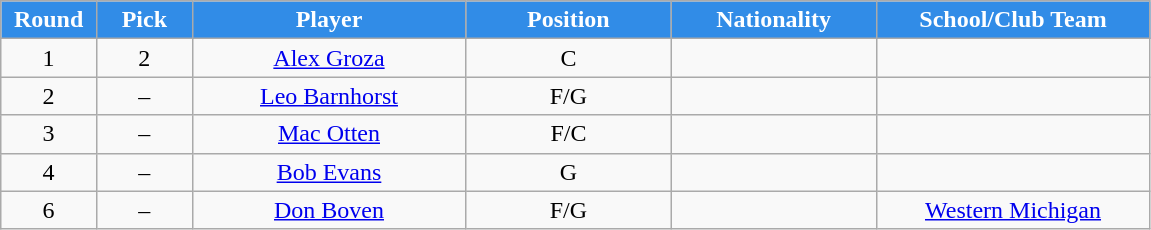<table class="wikitable sortable sortable">
<tr>
<th style="background:#318CE7;color:#FFFFFF;" width="7%">Round</th>
<th style="background:#318CE7;color:#FFFFFF;" width="7%">Pick</th>
<th style="background:#318CE7;color:#FFFFFF;" width="20%">Player</th>
<th style="background:#318CE7;color:#FFFFFF;" width="15%">Position</th>
<th style="background:#318CE7;color:#FFFFFF;" width="15%">Nationality</th>
<th style="background:#318CE7;color:#FFFFFF;" width="20%">School/Club Team</th>
</tr>
<tr style="text-align: center">
<td>1</td>
<td>2</td>
<td><a href='#'>Alex Groza</a></td>
<td>C</td>
<td></td>
<td></td>
</tr>
<tr style="text-align: center">
<td>2</td>
<td>–</td>
<td><a href='#'>Leo Barnhorst</a></td>
<td>F/G</td>
<td></td>
<td></td>
</tr>
<tr style="text-align: center">
<td>3</td>
<td>–</td>
<td><a href='#'>Mac Otten</a></td>
<td>F/C</td>
<td></td>
<td></td>
</tr>
<tr style="text-align: center">
<td>4</td>
<td>–</td>
<td><a href='#'>Bob Evans</a></td>
<td>G</td>
<td></td>
<td></td>
</tr>
<tr style="text-align: center">
<td>6</td>
<td>–</td>
<td><a href='#'>Don Boven</a></td>
<td>F/G</td>
<td></td>
<td><a href='#'>Western Michigan</a></td>
</tr>
</table>
